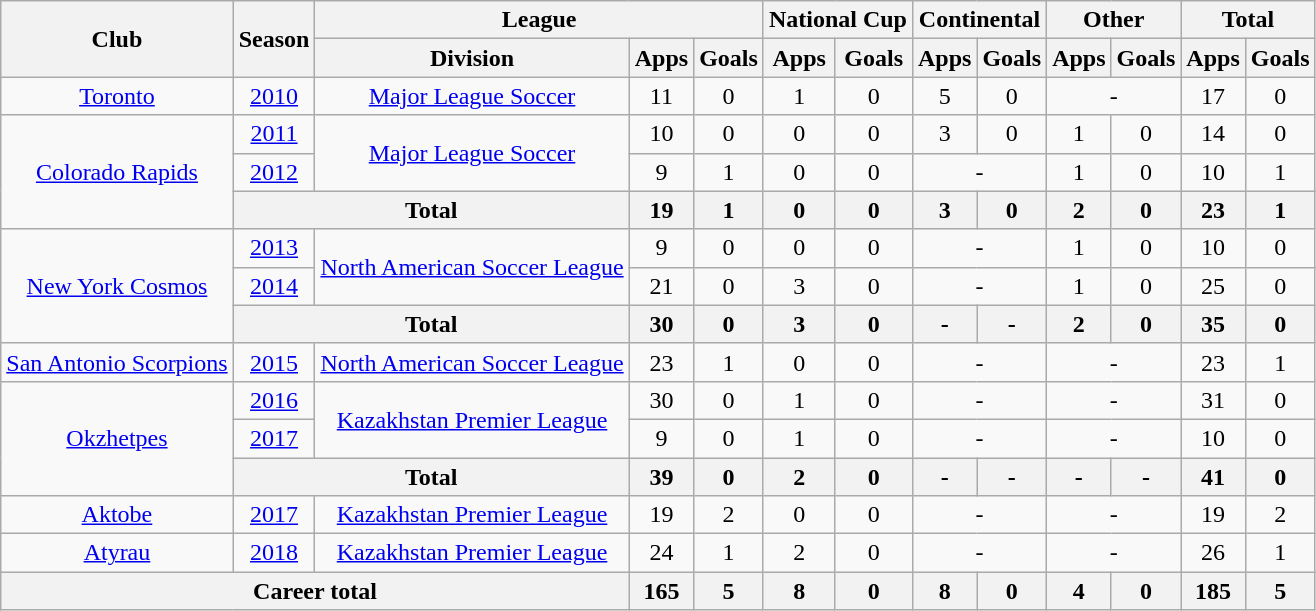<table class="wikitable" style="text-align: center;">
<tr>
<th rowspan="2">Club</th>
<th rowspan="2">Season</th>
<th colspan="3">League</th>
<th colspan="2">National Cup</th>
<th colspan="2">Continental</th>
<th colspan="2">Other</th>
<th colspan="2">Total</th>
</tr>
<tr>
<th>Division</th>
<th>Apps</th>
<th>Goals</th>
<th>Apps</th>
<th>Goals</th>
<th>Apps</th>
<th>Goals</th>
<th>Apps</th>
<th>Goals</th>
<th>Apps</th>
<th>Goals</th>
</tr>
<tr>
<td valign="center"><a href='#'>Toronto</a></td>
<td><a href='#'>2010</a></td>
<td><a href='#'>Major League Soccer</a></td>
<td>11</td>
<td>0</td>
<td>1</td>
<td>0</td>
<td>5</td>
<td>0</td>
<td colspan="2">-</td>
<td>17</td>
<td>0</td>
</tr>
<tr>
<td rowspan="3" valign="center"><a href='#'>Colorado Rapids</a></td>
<td><a href='#'>2011</a></td>
<td rowspan="2" valign="center"><a href='#'>Major League Soccer</a></td>
<td>10</td>
<td>0</td>
<td>0</td>
<td>0</td>
<td>3</td>
<td>0</td>
<td>1</td>
<td>0</td>
<td>14</td>
<td>0</td>
</tr>
<tr>
<td><a href='#'>2012</a></td>
<td>9</td>
<td>1</td>
<td>0</td>
<td>0</td>
<td colspan="2">-</td>
<td>1</td>
<td>0</td>
<td>10</td>
<td>1</td>
</tr>
<tr>
<th colspan="2">Total</th>
<th>19</th>
<th>1</th>
<th>0</th>
<th>0</th>
<th>3</th>
<th>0</th>
<th>2</th>
<th>0</th>
<th>23</th>
<th>1</th>
</tr>
<tr>
<td rowspan="3" valign="center"><a href='#'>New York Cosmos</a></td>
<td><a href='#'>2013</a></td>
<td rowspan="2" valign="center"><a href='#'>North American Soccer League</a></td>
<td>9</td>
<td>0</td>
<td>0</td>
<td>0</td>
<td colspan="2">-</td>
<td>1</td>
<td>0</td>
<td>10</td>
<td>0</td>
</tr>
<tr>
<td><a href='#'>2014</a></td>
<td>21</td>
<td>0</td>
<td>3</td>
<td>0</td>
<td colspan="2">-</td>
<td>1</td>
<td>0</td>
<td>25</td>
<td>0</td>
</tr>
<tr>
<th colspan="2">Total</th>
<th>30</th>
<th>0</th>
<th>3</th>
<th>0</th>
<th>-</th>
<th>-</th>
<th>2</th>
<th>0</th>
<th>35</th>
<th>0</th>
</tr>
<tr>
<td valign="center"><a href='#'>San Antonio Scorpions</a></td>
<td><a href='#'>2015</a></td>
<td><a href='#'>North American Soccer League</a></td>
<td>23</td>
<td>1</td>
<td>0</td>
<td>0</td>
<td colspan="2">-</td>
<td colspan="2">-</td>
<td>23</td>
<td>1</td>
</tr>
<tr>
<td rowspan="3" valign="center"><a href='#'>Okzhetpes</a></td>
<td><a href='#'>2016</a></td>
<td rowspan="2" valign="center"><a href='#'>Kazakhstan Premier League</a></td>
<td>30</td>
<td>0</td>
<td>1</td>
<td>0</td>
<td colspan="2">-</td>
<td colspan="2">-</td>
<td>31</td>
<td>0</td>
</tr>
<tr>
<td><a href='#'>2017</a></td>
<td>9</td>
<td>0</td>
<td>1</td>
<td>0</td>
<td colspan="2">-</td>
<td colspan="2">-</td>
<td>10</td>
<td>0</td>
</tr>
<tr>
<th colspan="2">Total</th>
<th>39</th>
<th>0</th>
<th>2</th>
<th>0</th>
<th>-</th>
<th>-</th>
<th>-</th>
<th>-</th>
<th>41</th>
<th>0</th>
</tr>
<tr>
<td valign="center"><a href='#'>Aktobe</a></td>
<td><a href='#'>2017</a></td>
<td><a href='#'>Kazakhstan Premier League</a></td>
<td>19</td>
<td>2</td>
<td>0</td>
<td>0</td>
<td colspan="2">-</td>
<td colspan="2">-</td>
<td>19</td>
<td>2</td>
</tr>
<tr>
<td valign="center"><a href='#'>Atyrau</a></td>
<td><a href='#'>2018</a></td>
<td><a href='#'>Kazakhstan Premier League</a></td>
<td>24</td>
<td>1</td>
<td>2</td>
<td>0</td>
<td colspan="2">-</td>
<td colspan="2">-</td>
<td>26</td>
<td>1</td>
</tr>
<tr>
<th colspan="3">Career total</th>
<th>165</th>
<th>5</th>
<th>8</th>
<th>0</th>
<th>8</th>
<th>0</th>
<th>4</th>
<th>0</th>
<th>185</th>
<th>5</th>
</tr>
</table>
